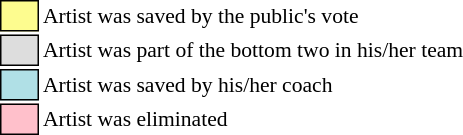<table class="toccolours" style="font-size: 90%; white-space: nowrap;">
<tr>
<td style="background:#fdfc8f; border:1px solid black;">      </td>
<td>Artist was saved by the public's vote</td>
</tr>
<tr>
<td style="background:#ddd; border:1px solid black;">      </td>
<td>Artist was part of the bottom two in his/her team</td>
</tr>
<tr>
<td style="background:#b0e0e6; border:1px solid black;">      </td>
<td>Artist was saved by his/her coach</td>
</tr>
<tr>
<td style="background:pink; border:1px solid black;">      </td>
<td>Artist was eliminated</td>
</tr>
</table>
